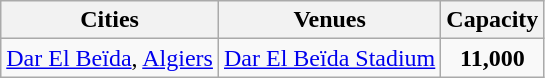<table class="wikitable">
<tr>
<th>Cities</th>
<th>Venues</th>
<th>Capacity</th>
</tr>
<tr>
<td><a href='#'>Dar El Beïda</a>, <a href='#'>Algiers</a></td>
<td><a href='#'>Dar El Beïda Stadium</a></td>
<td align=center><strong>11,000</strong></td>
</tr>
</table>
